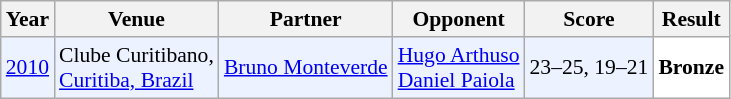<table class="sortable wikitable" style="font-size: 90%;">
<tr>
<th>Year</th>
<th>Venue</th>
<th>Partner</th>
<th>Opponent</th>
<th>Score</th>
<th>Result</th>
</tr>
<tr style="background:#ECF2FF">
<td align="center"><a href='#'>2010</a></td>
<td align="left">Clube Curitibano,<br><a href='#'>Curitiba, Brazil</a></td>
<td align="left"> <a href='#'>Bruno Monteverde</a></td>
<td align="left"> <a href='#'>Hugo Arthuso</a> <br>  <a href='#'>Daniel Paiola</a></td>
<td align="left">23–25, 19–21</td>
<td style="text-align:left; background:white"> <strong>Bronze</strong></td>
</tr>
</table>
